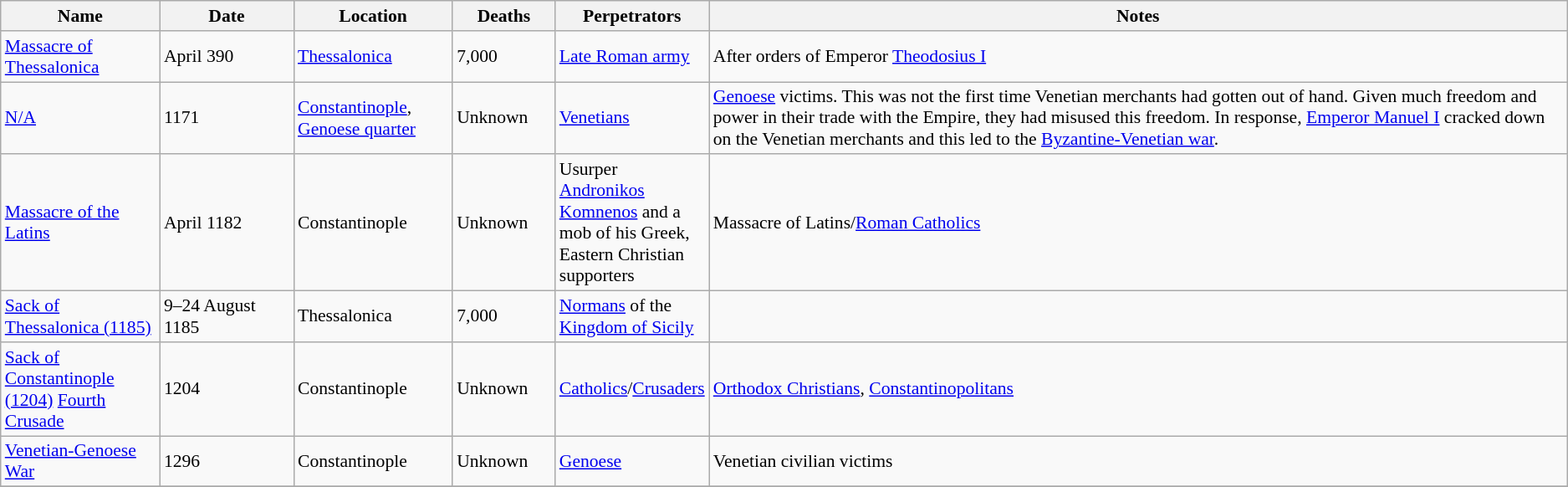<table class="sortable wikitable" style="font-size:90%;">
<tr>
<th style="width:120px;">Name</th>
<th style="width:100px;">Date</th>
<th style="width:120px;">Location</th>
<th style="width:75px;">Deaths</th>
<th style="width:75px;">Perpetrators</th>
<th class="unsortable">Notes</th>
</tr>
<tr>
<td><a href='#'>Massacre of Thessalonica</a></td>
<td>April 390</td>
<td><a href='#'>Thessalonica</a></td>
<td>7,000</td>
<td><a href='#'>Late Roman army</a></td>
<td>After orders of Emperor <a href='#'>Theodosius I</a></td>
</tr>
<tr>
<td><a href='#'>N/A</a></td>
<td>1171</td>
<td><a href='#'>Constantinople</a>, <a href='#'>Genoese quarter</a></td>
<td>Unknown</td>
<td><a href='#'>Venetians</a></td>
<td><a href='#'>Genoese</a> victims. This was not the first time Venetian merchants had gotten out of hand. Given much freedom and power in their trade with the Empire, they had misused this freedom. In response, <a href='#'>Emperor Manuel I</a> cracked down on the Venetian merchants and this led to the <a href='#'>Byzantine-Venetian war</a>.</td>
</tr>
<tr>
<td><a href='#'>Massacre of the Latins</a></td>
<td>April 1182</td>
<td>Constantinople</td>
<td>Unknown</td>
<td>Usurper <a href='#'>Andronikos Komnenos</a> and a mob of his Greek, Eastern Christian supporters</td>
<td>Massacre of Latins/<a href='#'>Roman Catholics</a></td>
</tr>
<tr>
<td><a href='#'>Sack of Thessalonica (1185)</a></td>
<td>9–24 August 1185</td>
<td>Thessalonica</td>
<td>7,000</td>
<td><a href='#'>Normans</a> of the  <a href='#'>Kingdom of Sicily</a></td>
<td></td>
</tr>
<tr>
<td><a href='#'>Sack of Constantinople (1204)</a> <a href='#'>Fourth Crusade</a></td>
<td>1204</td>
<td>Constantinople</td>
<td>Unknown</td>
<td><a href='#'>Catholics</a>/<a href='#'>Crusaders</a></td>
<td><a href='#'>Orthodox Christians</a>, <a href='#'>Constantinopolitans</a></td>
</tr>
<tr>
<td><a href='#'>Venetian-Genoese War</a></td>
<td>1296</td>
<td>Constantinople</td>
<td>Unknown</td>
<td><a href='#'>Genoese</a></td>
<td>Venetian civilian victims</td>
</tr>
<tr>
</tr>
</table>
